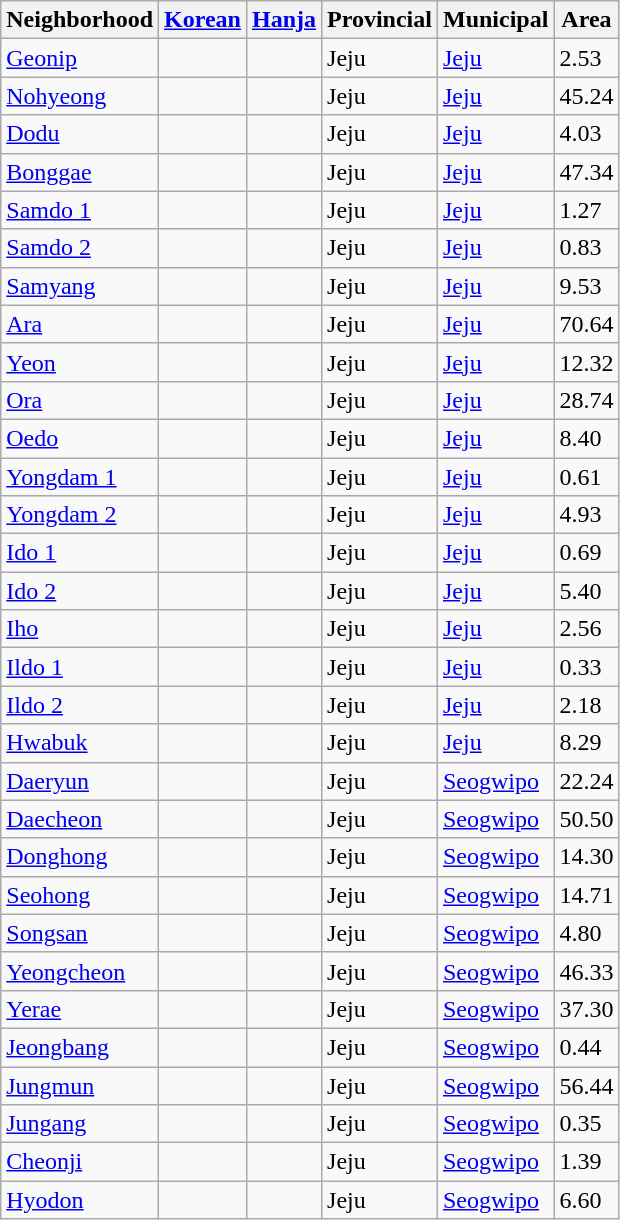<table class="wikitable sortable">
<tr>
<th>Neighborhood</th>
<th><a href='#'>Korean</a></th>
<th><a href='#'>Hanja</a></th>
<th>Provincial</th>
<th>Municipal</th>
<th>Area</th>
</tr>
<tr>
<td><a href='#'>Geonip</a></td>
<td><span></span></td>
<td><span></span></td>
<td>Jeju</td>
<td><a href='#'>Jeju</a></td>
<td>2.53</td>
</tr>
<tr>
<td><a href='#'>Nohyeong</a></td>
<td><span></span></td>
<td><span></span></td>
<td>Jeju</td>
<td><a href='#'>Jeju</a></td>
<td>45.24</td>
</tr>
<tr>
<td><a href='#'>Dodu</a></td>
<td><span></span></td>
<td><span></span></td>
<td>Jeju</td>
<td><a href='#'>Jeju</a></td>
<td>4.03</td>
</tr>
<tr>
<td><a href='#'>Bonggae</a></td>
<td><span></span></td>
<td><span></span></td>
<td>Jeju</td>
<td><a href='#'>Jeju</a></td>
<td>47.34</td>
</tr>
<tr>
<td><a href='#'>Samdo 1</a></td>
<td><span></span></td>
<td><span></span></td>
<td>Jeju</td>
<td><a href='#'>Jeju</a></td>
<td>1.27</td>
</tr>
<tr>
<td><a href='#'>Samdo 2</a></td>
<td><span></span></td>
<td><span></span></td>
<td>Jeju</td>
<td><a href='#'>Jeju</a></td>
<td>0.83</td>
</tr>
<tr>
<td><a href='#'>Samyang</a></td>
<td><span></span></td>
<td><span></span></td>
<td>Jeju</td>
<td><a href='#'>Jeju</a></td>
<td>9.53</td>
</tr>
<tr>
<td><a href='#'>Ara</a></td>
<td><span></span></td>
<td><span></span></td>
<td>Jeju</td>
<td><a href='#'>Jeju</a></td>
<td>70.64</td>
</tr>
<tr>
<td><a href='#'>Yeon</a></td>
<td><span></span></td>
<td><span></span></td>
<td>Jeju</td>
<td><a href='#'>Jeju</a></td>
<td>12.32</td>
</tr>
<tr>
<td><a href='#'>Ora</a></td>
<td><span></span></td>
<td><span></span></td>
<td>Jeju</td>
<td><a href='#'>Jeju</a></td>
<td>28.74</td>
</tr>
<tr>
<td><a href='#'>Oedo</a></td>
<td><span></span></td>
<td><span></span></td>
<td>Jeju</td>
<td><a href='#'>Jeju</a></td>
<td>8.40</td>
</tr>
<tr>
<td><a href='#'>Yongdam 1</a></td>
<td><span></span></td>
<td><span></span></td>
<td>Jeju</td>
<td><a href='#'>Jeju</a></td>
<td>0.61</td>
</tr>
<tr>
<td><a href='#'>Yongdam 2</a></td>
<td><span></span></td>
<td><span></span></td>
<td>Jeju</td>
<td><a href='#'>Jeju</a></td>
<td>4.93</td>
</tr>
<tr>
<td><a href='#'>Ido 1</a></td>
<td><span></span></td>
<td><span></span></td>
<td>Jeju</td>
<td><a href='#'>Jeju</a></td>
<td>0.69</td>
</tr>
<tr>
<td><a href='#'>Ido 2</a></td>
<td><span></span></td>
<td><span></span></td>
<td>Jeju</td>
<td><a href='#'>Jeju</a></td>
<td>5.40</td>
</tr>
<tr>
<td><a href='#'>Iho</a></td>
<td><span></span></td>
<td><span></span></td>
<td>Jeju</td>
<td><a href='#'>Jeju</a></td>
<td>2.56</td>
</tr>
<tr>
<td><a href='#'>Ildo 1</a></td>
<td><span></span></td>
<td><span></span></td>
<td>Jeju</td>
<td><a href='#'>Jeju</a></td>
<td>0.33</td>
</tr>
<tr>
<td><a href='#'>Ildo 2</a></td>
<td><span></span></td>
<td><span></span></td>
<td>Jeju</td>
<td><a href='#'>Jeju</a></td>
<td>2.18</td>
</tr>
<tr>
<td><a href='#'>Hwabuk</a></td>
<td><span></span></td>
<td><span></span></td>
<td>Jeju</td>
<td><a href='#'>Jeju</a></td>
<td>8.29</td>
</tr>
<tr>
<td><a href='#'>Daeryun</a></td>
<td><span></span></td>
<td><span></span></td>
<td>Jeju</td>
<td><a href='#'>Seogwipo</a></td>
<td>22.24</td>
</tr>
<tr>
<td><a href='#'>Daecheon</a></td>
<td><span></span></td>
<td><span></span></td>
<td>Jeju</td>
<td><a href='#'>Seogwipo</a></td>
<td>50.50</td>
</tr>
<tr>
<td><a href='#'>Donghong</a></td>
<td><span></span></td>
<td><span></span></td>
<td>Jeju</td>
<td><a href='#'>Seogwipo</a></td>
<td>14.30</td>
</tr>
<tr>
<td><a href='#'>Seohong</a></td>
<td><span></span></td>
<td><span></span></td>
<td>Jeju</td>
<td><a href='#'>Seogwipo</a></td>
<td>14.71</td>
</tr>
<tr>
<td><a href='#'>Songsan</a></td>
<td><span></span></td>
<td><span></span></td>
<td>Jeju</td>
<td><a href='#'>Seogwipo</a></td>
<td>4.80</td>
</tr>
<tr>
<td><a href='#'>Yeongcheon</a></td>
<td><span></span></td>
<td><span></span></td>
<td>Jeju</td>
<td><a href='#'>Seogwipo</a></td>
<td>46.33</td>
</tr>
<tr>
<td><a href='#'>Yerae</a></td>
<td><span></span></td>
<td><span></span></td>
<td>Jeju</td>
<td><a href='#'>Seogwipo</a></td>
<td>37.30</td>
</tr>
<tr>
<td><a href='#'>Jeongbang</a></td>
<td><span></span></td>
<td><span></span></td>
<td>Jeju</td>
<td><a href='#'>Seogwipo</a></td>
<td>0.44</td>
</tr>
<tr>
<td><a href='#'>Jungmun</a></td>
<td><span></span></td>
<td><span></span></td>
<td>Jeju</td>
<td><a href='#'>Seogwipo</a></td>
<td>56.44</td>
</tr>
<tr>
<td><a href='#'>Jungang</a></td>
<td><span></span></td>
<td><span></span></td>
<td>Jeju</td>
<td><a href='#'>Seogwipo</a></td>
<td>0.35</td>
</tr>
<tr>
<td><a href='#'>Cheonji</a></td>
<td><span></span></td>
<td><span></span></td>
<td>Jeju</td>
<td><a href='#'>Seogwipo</a></td>
<td>1.39</td>
</tr>
<tr>
<td><a href='#'>Hyodon</a></td>
<td><span></span></td>
<td><span></span></td>
<td>Jeju</td>
<td><a href='#'>Seogwipo</a></td>
<td>6.60</td>
</tr>
</table>
